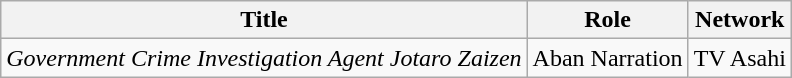<table class="wikitable">
<tr>
<th>Title</th>
<th>Role</th>
<th>Network</th>
</tr>
<tr>
<td><em>Government Crime Investigation Agent Jotaro Zaizen</em></td>
<td>Aban Narration</td>
<td>TV Asahi</td>
</tr>
</table>
